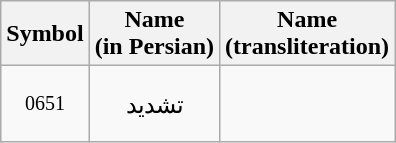<table class="wikitable">
<tr>
<th>Symbol</th>
<th>Name<br>(in Persian)</th>
<th>Name<br>(transliteration)</th>
</tr>
<tr style="text-align:center;">
<td style="line-height:180%;padding:10px;"><small>0651</small><br><span></span></td>
<td>تشدید</td>
<td></td>
</tr>
</table>
